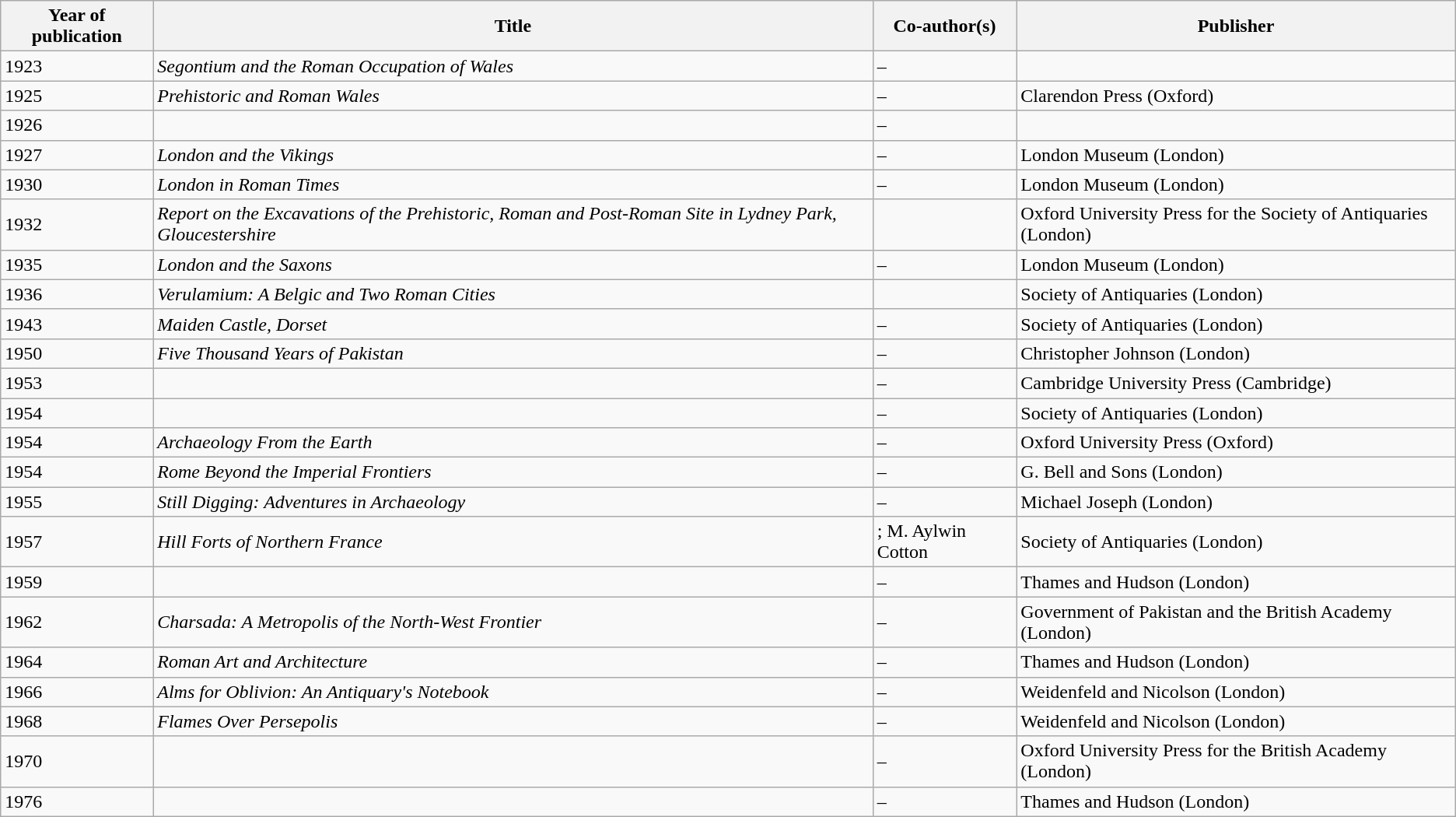<table class="wikitable sortable">
<tr>
<th>Year of publication</th>
<th>Title</th>
<th>Co-author(s)</th>
<th>Publisher</th>
</tr>
<tr>
<td>1923</td>
<td><em>Segontium and the Roman Occupation of Wales</em></td>
<td>–</td>
<td></td>
</tr>
<tr>
<td>1925</td>
<td><em>Prehistoric and Roman Wales</em></td>
<td>–</td>
<td>Clarendon Press (Oxford)</td>
</tr>
<tr>
<td>1926</td>
<td></td>
<td>–</td>
<td></td>
</tr>
<tr>
<td>1927</td>
<td><em>London and the Vikings</em></td>
<td>–</td>
<td>London Museum (London)</td>
</tr>
<tr>
<td>1930</td>
<td><em>London in Roman Times</em></td>
<td>–</td>
<td>London Museum (London)</td>
</tr>
<tr>
<td>1932</td>
<td><em>Report on the Excavations of the Prehistoric, Roman and Post-Roman Site in Lydney Park, Gloucestershire</em></td>
<td></td>
<td>Oxford University Press for the Society of Antiquaries (London)</td>
</tr>
<tr>
<td>1935</td>
<td><em>London and the Saxons</em></td>
<td>–</td>
<td>London Museum (London)</td>
</tr>
<tr>
<td>1936</td>
<td><em>Verulamium: A Belgic and Two Roman Cities</em></td>
<td></td>
<td>Society of Antiquaries (London)</td>
</tr>
<tr>
<td>1943</td>
<td><em>Maiden Castle, Dorset</em></td>
<td>–</td>
<td>Society of Antiquaries (London)</td>
</tr>
<tr>
<td>1950</td>
<td><em>Five Thousand Years of Pakistan</em></td>
<td>–</td>
<td>Christopher Johnson (London)</td>
</tr>
<tr>
<td>1953</td>
<td></td>
<td>–</td>
<td>Cambridge University Press (Cambridge)</td>
</tr>
<tr>
<td>1954</td>
<td></td>
<td>–</td>
<td>Society of Antiquaries (London)</td>
</tr>
<tr>
<td>1954</td>
<td><em>Archaeology From the Earth</em></td>
<td>–</td>
<td>Oxford University Press (Oxford)</td>
</tr>
<tr>
<td>1954</td>
<td><em>Rome Beyond the Imperial Frontiers</em></td>
<td>–</td>
<td>G. Bell and Sons (London)</td>
</tr>
<tr>
<td>1955</td>
<td><em>Still Digging: Adventures in Archaeology</em></td>
<td>–</td>
<td>Michael Joseph (London)</td>
</tr>
<tr>
<td>1957</td>
<td><em>Hill Forts of Northern France</em></td>
<td>; M. Aylwin Cotton</td>
<td>Society of Antiquaries (London)</td>
</tr>
<tr>
<td>1959</td>
<td></td>
<td>–</td>
<td>Thames and Hudson (London)</td>
</tr>
<tr>
<td>1962</td>
<td><em>Charsada: A Metropolis of the North-West Frontier</em></td>
<td>–</td>
<td>Government of Pakistan and the British Academy (London)</td>
</tr>
<tr>
<td>1964</td>
<td><em>Roman Art and Architecture</em> </td>
<td>–</td>
<td>Thames and Hudson (London)</td>
</tr>
<tr>
<td>1966</td>
<td><em>Alms for Oblivion: An Antiquary's Notebook</em></td>
<td>–</td>
<td>Weidenfeld and Nicolson (London)</td>
</tr>
<tr>
<td>1968</td>
<td><em>Flames Over Persepolis</em></td>
<td>–</td>
<td>Weidenfeld and Nicolson (London)</td>
</tr>
<tr>
<td>1970</td>
<td></td>
<td>–</td>
<td>Oxford University Press for the British Academy (London)</td>
</tr>
<tr>
<td>1976</td>
<td></td>
<td>–</td>
<td>Thames and Hudson (London)</td>
</tr>
</table>
